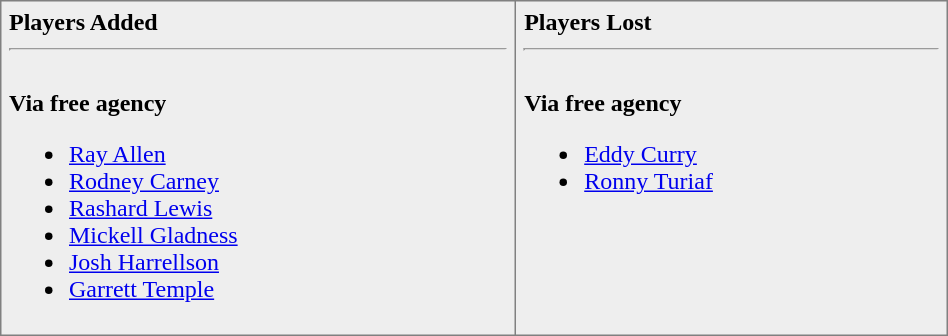<table border="1" style="border-collapse:collapse; background:#eee; width: 50%"  cellpadding="5">
<tr>
<td valign="top"><strong>Players Added</strong> <hr><br><strong>Via free agency</strong><ul><li><a href='#'>Ray Allen</a></li><li><a href='#'>Rodney Carney</a></li><li><a href='#'>Rashard Lewis</a></li><li><a href='#'>Mickell Gladness</a> </li><li><a href='#'>Josh Harrellson</a></li><li><a href='#'>Garrett Temple</a></li></ul></td>
<td valign="top"><strong>Players Lost</strong> <hr><br><strong>Via free agency</strong><ul><li><a href='#'>Eddy Curry</a></li><li><a href='#'>Ronny Turiaf</a></li></ul></td>
</tr>
</table>
